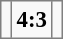<table bgcolor="#f9f9f9" cellpadding="3" cellspacing="0" border="1" style="font-size: 95%; border: gray solid 1px; border-collapse: collapse; background: #f9f9f9;">
<tr>
<td><strong></strong></td>
<td align="center"><strong>4:3</strong></td>
<td></td>
</tr>
</table>
